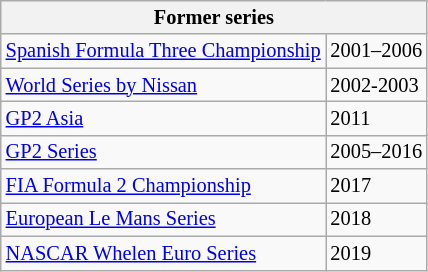<table class="wikitable" border="1" style="font-size:85%;">
<tr>
<th colspan=2>Former series</th>
</tr>
<tr>
<td><a href='#'>Spanish Formula Three Championship</a></td>
<td>2001–2006</td>
</tr>
<tr>
<td><a href='#'>World Series by Nissan</a></td>
<td>2002-2003</td>
</tr>
<tr>
<td><a href='#'>GP2 Asia</a></td>
<td>2011</td>
</tr>
<tr>
<td><a href='#'>GP2 Series</a></td>
<td>2005–2016</td>
</tr>
<tr>
<td><a href='#'>FIA Formula 2 Championship</a></td>
<td>2017</td>
</tr>
<tr>
<td><a href='#'>European Le Mans Series</a></td>
<td>2018</td>
</tr>
<tr>
<td><a href='#'>NASCAR Whelen Euro Series</a></td>
<td>2019</td>
</tr>
</table>
